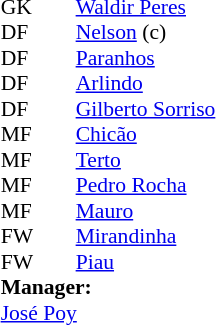<table cellspacing="0" cellpadding="0" style="font-size:90%; margin:0.2em auto;">
<tr>
<th width="25"></th>
<th width="25"></th>
</tr>
<tr>
<td>GK</td>
<td></td>
<td> <a href='#'>Waldir Peres</a></td>
</tr>
<tr>
<td>DF</td>
<td></td>
<td> <a href='#'>Nelson</a> (c)</td>
</tr>
<tr>
<td>DF</td>
<td></td>
<td> <a href='#'>Paranhos</a></td>
</tr>
<tr>
<td>DF</td>
<td></td>
<td> <a href='#'>Arlindo</a></td>
</tr>
<tr>
<td>DF</td>
<td></td>
<td> <a href='#'>Gilberto Sorriso</a></td>
</tr>
<tr>
<td>MF</td>
<td></td>
<td> <a href='#'>Chicão</a></td>
</tr>
<tr>
<td>MF</td>
<td></td>
<td> <a href='#'>Terto</a></td>
</tr>
<tr>
<td>MF</td>
<td></td>
<td> <a href='#'>Pedro Rocha</a></td>
</tr>
<tr>
<td>MF</td>
<td></td>
<td> <a href='#'>Mauro</a></td>
</tr>
<tr>
<td>FW</td>
<td></td>
<td> <a href='#'>Mirandinha</a></td>
</tr>
<tr>
<td>FW</td>
<td></td>
<td> <a href='#'>Piau</a></td>
</tr>
<tr>
<td colspan=3><strong>Manager:</strong></td>
</tr>
<tr>
<td colspan=4> <a href='#'>José Poy</a></td>
</tr>
</table>
